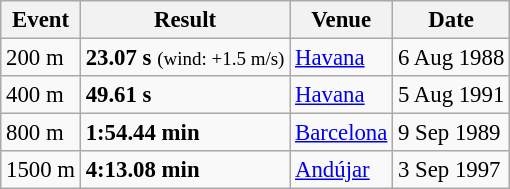<table class="wikitable" style="border-collapse: collapse; font-size: 95%;">
<tr>
<th>Event</th>
<th>Result</th>
<th>Venue</th>
<th>Date</th>
</tr>
<tr>
<td>200 m</td>
<td><strong>23.07 s</strong> <small>(wind: +1.5 m/s)</small></td>
<td> <a href='#'>Havana</a></td>
<td>6 Aug 1988</td>
</tr>
<tr>
<td>400 m</td>
<td><strong>49.61 s</strong></td>
<td> <a href='#'>Havana</a></td>
<td>5 Aug 1991</td>
</tr>
<tr>
<td>800 m</td>
<td><strong>1:54.44 min</strong></td>
<td> <a href='#'>Barcelona</a></td>
<td>9 Sep 1989</td>
</tr>
<tr>
<td>1500 m</td>
<td><strong>4:13.08 min</strong></td>
<td> <a href='#'>Andújar</a></td>
<td>3 Sep 1997</td>
</tr>
</table>
